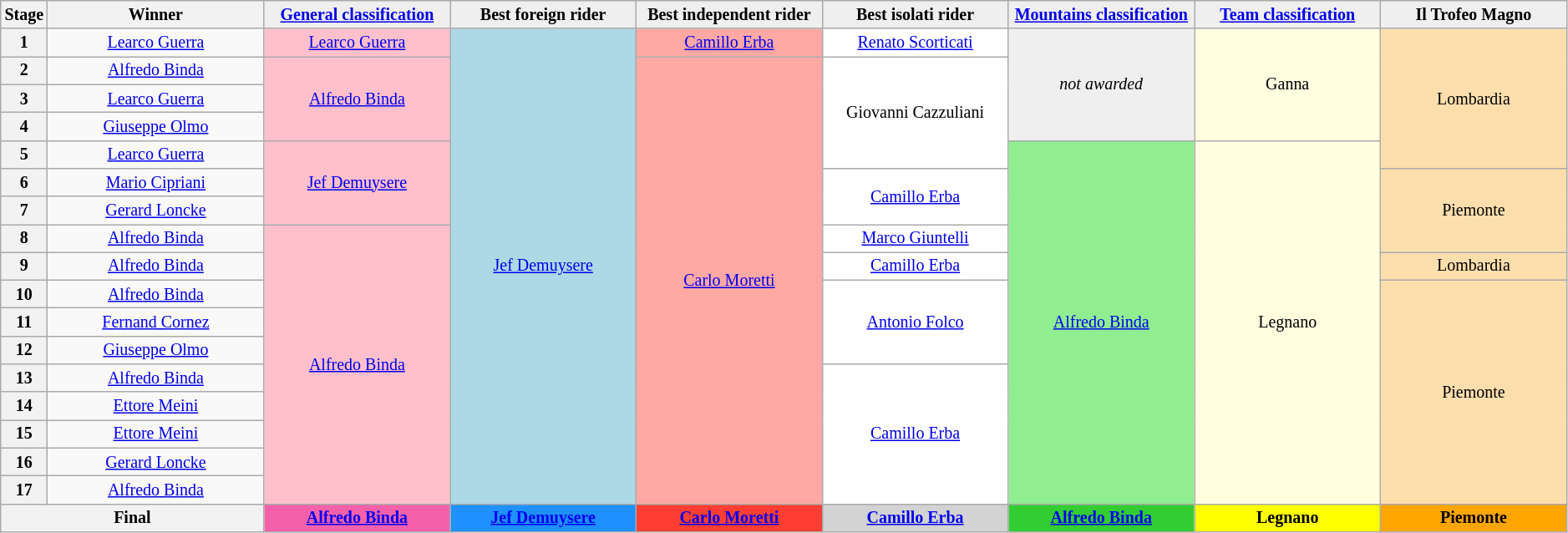<table class="wikitable" style="text-align: center; font-size:smaller;">
<tr style="background:#efefef;">
<th style="width:1%;">Stage</th>
<th style="width:14%;">Winner</th>
<th style="background:#efefef; width:12%;"><a href='#'>General classification</a><br></th>
<th style="background:#efefef; width:12%;">Best foreign rider</th>
<th style="background:#efefef; width:12%;">Best independent rider</th>
<th style="background:#efefef; width:12%;">Best isolati rider<br></th>
<th style="background:#efefef; width:12%;"><a href='#'>Mountains classification</a></th>
<th style="background:#efefef; width:12%;"><a href='#'>Team classification</a></th>
<th style="background:#efefef; width:12%;">Il Trofeo Magno</th>
</tr>
<tr>
<th>1</th>
<td><a href='#'>Learco Guerra</a></td>
<td style="background:pink;"><a href='#'>Learco Guerra</a></td>
<td style="background:lightblue;" rowspan="17"><a href='#'>Jef Demuysere</a></td>
<td style="background:#FFA8A4;" rowspan="1"><a href='#'>Camillo Erba</a></td>
<td style="background:white;" rowspan="1"><a href='#'>Renato Scorticati</a></td>
<td style="background:#EFEFEF;" rowspan="4"><em>not awarded</em></td>
<td style="background:lightyellow;" rowspan="4">Ganna</td>
<td style="background:navajowhite;" rowspan="5">Lombardia</td>
</tr>
<tr>
<th>2</th>
<td><a href='#'>Alfredo Binda</a></td>
<td style="background:pink;" rowspan="3"><a href='#'>Alfredo Binda</a></td>
<td style="background:#FFA8A4;" rowspan="16"><a href='#'>Carlo Moretti</a></td>
<td style="background:white;" rowspan="4">Giovanni Cazzuliani</td>
</tr>
<tr>
<th>3</th>
<td><a href='#'>Learco Guerra</a></td>
</tr>
<tr>
<th>4</th>
<td><a href='#'>Giuseppe Olmo</a></td>
</tr>
<tr>
<th>5</th>
<td><a href='#'>Learco Guerra</a></td>
<td style="background:pink;" rowspan="3"><a href='#'>Jef Demuysere</a></td>
<td style="background:lightgreen;" rowspan="13"><a href='#'>Alfredo Binda</a></td>
<td style="background:lightyellow;" rowspan="13">Legnano</td>
</tr>
<tr>
<th>6</th>
<td><a href='#'>Mario Cipriani</a></td>
<td style="background:white;" rowspan="2"><a href='#'>Camillo Erba</a></td>
<td style="background:navajowhite;" rowspan="3">Piemonte</td>
</tr>
<tr>
<th>7</th>
<td><a href='#'>Gerard Loncke</a></td>
</tr>
<tr>
<th>8</th>
<td><a href='#'>Alfredo Binda</a></td>
<td style="background:pink;" rowspan="10"><a href='#'>Alfredo Binda</a></td>
<td style="background:white;" rowspan="1"><a href='#'>Marco Giuntelli</a></td>
</tr>
<tr>
<th>9</th>
<td><a href='#'>Alfredo Binda</a></td>
<td style="background:white;" rowspan="1"><a href='#'>Camillo Erba</a></td>
<td style="background:navajowhite;">Lombardia</td>
</tr>
<tr>
<th>10</th>
<td><a href='#'>Alfredo Binda</a></td>
<td style="background:white;" rowspan="3"><a href='#'>Antonio Folco</a></td>
<td style="background:navajowhite;" rowspan="8">Piemonte</td>
</tr>
<tr>
<th>11</th>
<td><a href='#'>Fernand Cornez</a></td>
</tr>
<tr>
<th>12</th>
<td><a href='#'>Giuseppe Olmo</a></td>
</tr>
<tr>
<th>13</th>
<td><a href='#'>Alfredo Binda</a></td>
<td style="background:white;" rowspan="5"><a href='#'>Camillo Erba</a></td>
</tr>
<tr>
<th>14</th>
<td><a href='#'>Ettore Meini</a></td>
</tr>
<tr>
<th>15</th>
<td><a href='#'>Ettore Meini</a></td>
</tr>
<tr>
<th>16</th>
<td><a href='#'>Gerard Loncke</a></td>
</tr>
<tr>
<th>17</th>
<td><a href='#'>Alfredo Binda</a></td>
</tr>
<tr>
<th colspan=2><strong>Final</strong></th>
<th style="background:#F660AB;"><strong><a href='#'>Alfredo Binda</a></strong></th>
<th style="background:dodgerblue;"><strong><a href='#'>Jef Demuysere</a></strong></th>
<th style="background:#FF3E33;"><strong><a href='#'>Carlo Moretti</a></strong></th>
<th style="background:lightgray;"><a href='#'>Camillo Erba</a></th>
<th style="background:#32CD32;"><strong><a href='#'>Alfredo Binda</a></strong></th>
<th style="background:yellow;"><strong>Legnano</strong></th>
<th style="background:orange;"><strong>Piemonte</strong></th>
</tr>
</table>
